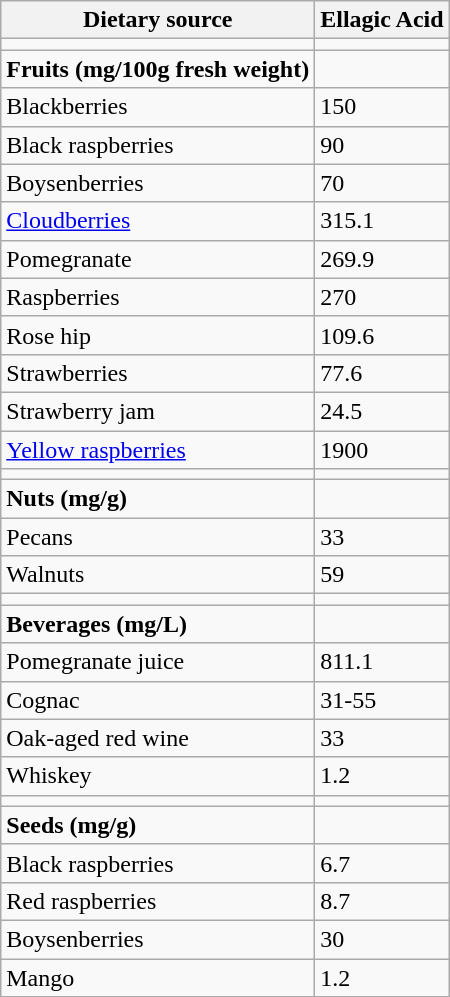<table class="wikitable">
<tr>
<th>Dietary source</th>
<th>Ellagic Acid</th>
</tr>
<tr>
<td></td>
<td></td>
</tr>
<tr>
<td><strong>Fruits (mg/100g fresh weight)</strong></td>
<td></td>
</tr>
<tr>
<td>Blackberries</td>
<td>150</td>
</tr>
<tr>
<td>Black raspberries</td>
<td>90</td>
</tr>
<tr>
<td>Boysenberries</td>
<td>70</td>
</tr>
<tr>
<td><a href='#'>Cloudberries</a></td>
<td>315.1</td>
</tr>
<tr>
<td>Pomegranate</td>
<td>269.9</td>
</tr>
<tr>
<td>Raspberries</td>
<td>270</td>
</tr>
<tr>
<td>Rose hip</td>
<td>109.6</td>
</tr>
<tr>
<td>Strawberries</td>
<td>77.6</td>
</tr>
<tr>
<td>Strawberry jam</td>
<td>24.5</td>
</tr>
<tr>
<td><a href='#'>Yellow raspberries</a></td>
<td>1900</td>
</tr>
<tr>
<td></td>
<td></td>
</tr>
<tr>
<td><strong>Nuts (mg/g)</strong></td>
<td></td>
</tr>
<tr>
<td>Pecans</td>
<td>33</td>
</tr>
<tr>
<td>Walnuts</td>
<td>59</td>
</tr>
<tr>
<td></td>
<td></td>
</tr>
<tr>
<td><strong>Beverages (mg/L)</strong></td>
<td></td>
</tr>
<tr>
<td>Pomegranate juice</td>
<td>811.1</td>
</tr>
<tr>
<td>Cognac</td>
<td>31-55</td>
</tr>
<tr>
<td>Oak-aged red wine</td>
<td>33</td>
</tr>
<tr>
<td>Whiskey</td>
<td>1.2</td>
</tr>
<tr>
<td></td>
<td></td>
</tr>
<tr>
<td><strong>Seeds (mg/g)</strong></td>
<td></td>
</tr>
<tr>
<td>Black raspberries</td>
<td>6.7</td>
</tr>
<tr>
<td>Red raspberries</td>
<td>8.7</td>
</tr>
<tr>
<td>Boysenberries</td>
<td>30</td>
</tr>
<tr>
<td>Mango</td>
<td>1.2</td>
</tr>
</table>
